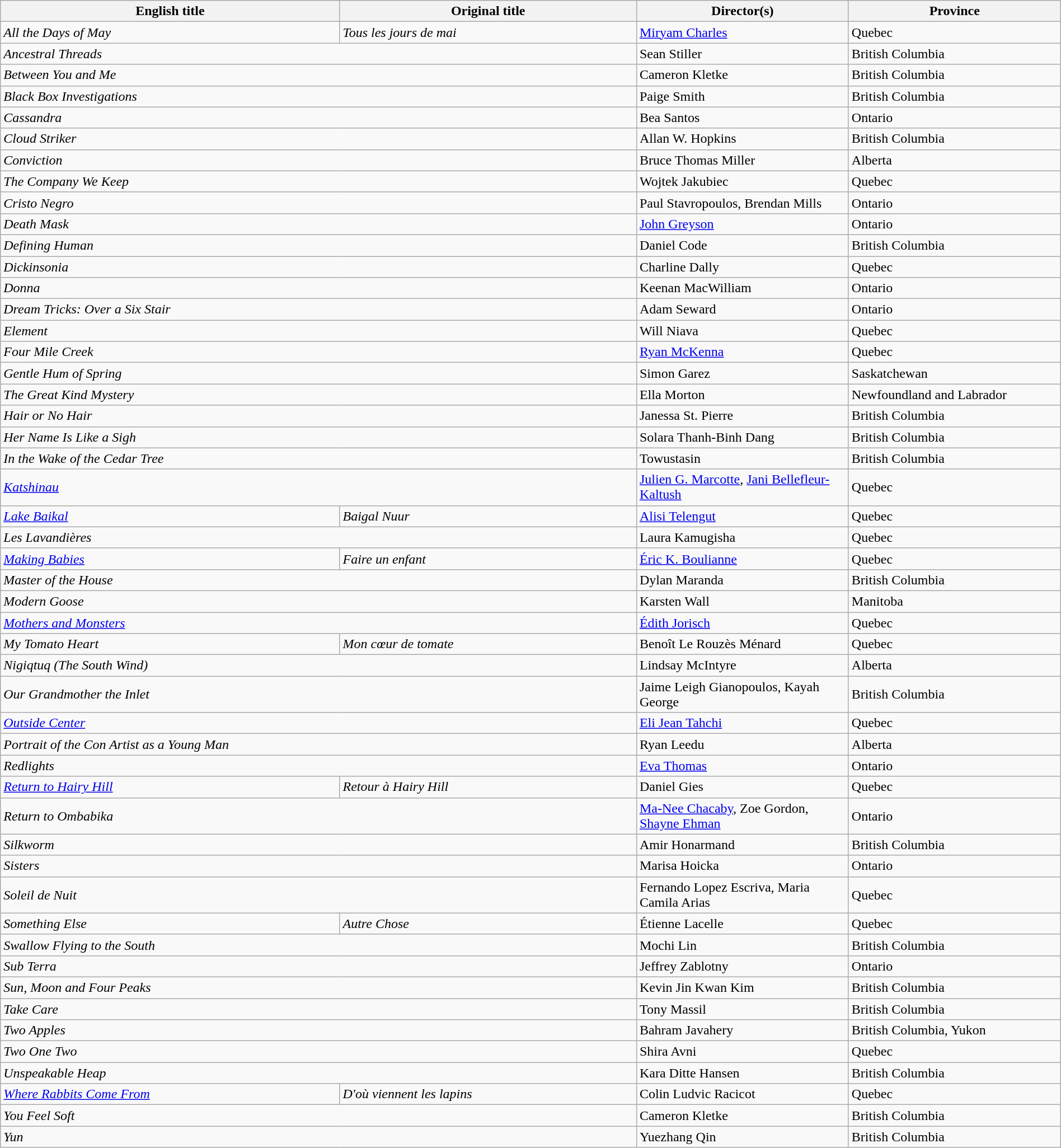<table class="sortable wikitable" width="100%" cellpadding="5">
<tr>
<th scope="col" width="32%">English title</th>
<th scope="col" width="28%">Original title</th>
<th scope="col" width="20%">Director(s)</th>
<th scope="col" width="20%">Province</th>
</tr>
<tr>
<td><em>All the Days of May</em></td>
<td><em>Tous les jours de mai</em></td>
<td><a href='#'>Miryam Charles</a></td>
<td>Quebec</td>
</tr>
<tr>
<td colspan=2><em>Ancestral Threads</em></td>
<td>Sean Stiller</td>
<td>British Columbia</td>
</tr>
<tr>
<td colspan=2><em>Between You and Me</em></td>
<td>Cameron Kletke</td>
<td>British Columbia</td>
</tr>
<tr>
<td colspan=2><em>Black Box Investigations</em></td>
<td>Paige Smith</td>
<td>British Columbia</td>
</tr>
<tr>
<td colspan=2><em>Cassandra</em></td>
<td>Bea Santos</td>
<td>Ontario</td>
</tr>
<tr>
<td colspan=2><em>Cloud Striker</em></td>
<td>Allan W. Hopkins</td>
<td>British Columbia</td>
</tr>
<tr>
<td colspan=2><em>Conviction</em></td>
<td>Bruce Thomas Miller</td>
<td>Alberta</td>
</tr>
<tr>
<td colspan=2><em>The Company We Keep</em></td>
<td>Wojtek Jakubiec</td>
<td>Quebec</td>
</tr>
<tr>
<td colspan=2><em>Cristo Negro</em></td>
<td>Paul Stavropoulos, Brendan Mills</td>
<td>Ontario</td>
</tr>
<tr>
<td colspan=2><em>Death Mask</em></td>
<td><a href='#'>John Greyson</a></td>
<td>Ontario</td>
</tr>
<tr>
<td colspan=2><em>Defining Human</em></td>
<td>Daniel Code</td>
<td>British Columbia</td>
</tr>
<tr>
<td colspan=2><em>Dickinsonia</em></td>
<td>Charline Dally</td>
<td>Quebec</td>
</tr>
<tr>
<td colspan=2><em>Donna</em></td>
<td>Keenan MacWilliam</td>
<td>Ontario</td>
</tr>
<tr>
<td colspan=2><em>Dream Tricks: Over a Six Stair</em></td>
<td>Adam Seward</td>
<td>Ontario</td>
</tr>
<tr>
<td colspan=2><em>Element</em></td>
<td>Will Niava</td>
<td>Quebec</td>
</tr>
<tr>
<td colspan=2><em>Four Mile Creek</em></td>
<td><a href='#'>Ryan McKenna</a></td>
<td>Quebec</td>
</tr>
<tr>
<td colspan=2><em>Gentle Hum of Spring</em></td>
<td>Simon Garez</td>
<td>Saskatchewan</td>
</tr>
<tr>
<td colspan=2><em>The Great Kind Mystery</em></td>
<td>Ella Morton</td>
<td>Newfoundland and Labrador</td>
</tr>
<tr>
<td colspan=2><em>Hair or No Hair</em></td>
<td>Janessa St. Pierre</td>
<td>British Columbia</td>
</tr>
<tr>
<td colspan=2><em>Her Name Is Like a Sigh</em></td>
<td>Solara Thanh-Binh Dang</td>
<td>British Columbia</td>
</tr>
<tr>
<td colspan=2><em>In the Wake of the Cedar Tree</em></td>
<td>Towustasin</td>
<td>British Columbia</td>
</tr>
<tr>
<td colspan=2><em><a href='#'>Katshinau</a></em></td>
<td><a href='#'>Julien G. Marcotte</a>, <a href='#'>Jani Bellefleur-Kaltush</a></td>
<td>Quebec</td>
</tr>
<tr>
<td><em><a href='#'>Lake Baikal</a></em></td>
<td><em>Baigal Nuur</em></td>
<td><a href='#'>Alisi Telengut</a></td>
<td>Quebec</td>
</tr>
<tr>
<td colspan=2><em>Les Lavandières</em></td>
<td>Laura Kamugisha</td>
<td>Quebec</td>
</tr>
<tr>
<td><em><a href='#'>Making Babies</a></em></td>
<td><em>Faire un enfant</em></td>
<td><a href='#'>Éric K. Boulianne</a></td>
<td>Quebec</td>
</tr>
<tr>
<td colspan=2><em>Master of the House</em></td>
<td>Dylan Maranda</td>
<td>British Columbia</td>
</tr>
<tr>
<td colspan=2><em>Modern Goose</em></td>
<td>Karsten Wall</td>
<td>Manitoba</td>
</tr>
<tr>
<td colspan=2><em><a href='#'>Mothers and Monsters</a></em></td>
<td><a href='#'>Édith Jorisch</a></td>
<td>Quebec</td>
</tr>
<tr>
<td><em>My Tomato Heart</em></td>
<td><em>Mon cœur de tomate</em></td>
<td>Benoît Le Rouzès Ménard</td>
<td>Quebec</td>
</tr>
<tr>
<td colspan=2><em>Nigiqtuq (The South Wind)</em></td>
<td>Lindsay McIntyre</td>
<td>Alberta</td>
</tr>
<tr>
<td colspan=2><em>Our Grandmother the Inlet</em></td>
<td>Jaime Leigh Gianopoulos, Kayah George</td>
<td>British Columbia</td>
</tr>
<tr>
<td colspan=2><em><a href='#'>Outside Center</a></em></td>
<td><a href='#'>Eli Jean Tahchi</a></td>
<td>Quebec</td>
</tr>
<tr>
<td colspan=2><em>Portrait of the Con Artist as a Young Man</em></td>
<td>Ryan Leedu</td>
<td>Alberta</td>
</tr>
<tr>
<td colspan=2><em>Redlights</em></td>
<td><a href='#'>Eva Thomas</a></td>
<td>Ontario</td>
</tr>
<tr>
<td><em><a href='#'>Return to Hairy Hill</a></em></td>
<td><em>Retour à Hairy Hill</em></td>
<td>Daniel Gies</td>
<td>Quebec</td>
</tr>
<tr>
<td colspan=2><em>Return to Ombabika</em></td>
<td><a href='#'>Ma-Nee Chacaby</a>, Zoe Gordon, <a href='#'>Shayne Ehman</a></td>
<td>Ontario</td>
</tr>
<tr>
<td colspan=2><em>Silkworm</em></td>
<td>Amir Honarmand</td>
<td>British Columbia</td>
</tr>
<tr>
<td colspan=2><em>Sisters</em></td>
<td>Marisa Hoicka</td>
<td>Ontario</td>
</tr>
<tr>
<td colspan=2><em>Soleil de Nuit</em></td>
<td>Fernando Lopez Escriva, Maria Camila Arias</td>
<td>Quebec</td>
</tr>
<tr>
<td><em>Something Else</em></td>
<td><em>Autre Chose</em></td>
<td>Étienne Lacelle</td>
<td>Quebec</td>
</tr>
<tr>
<td colspan=2><em>Swallow Flying to the South</em></td>
<td>Mochi Lin</td>
<td>British Columbia</td>
</tr>
<tr>
<td colspan=2><em>Sub Terra</em></td>
<td>Jeffrey Zablotny</td>
<td>Ontario</td>
</tr>
<tr>
<td colspan=2><em>Sun, Moon and Four Peaks</em></td>
<td>Kevin Jin Kwan Kim</td>
<td>British Columbia</td>
</tr>
<tr>
<td colspan=2><em>Take Care</em></td>
<td>Tony Massil</td>
<td>British Columbia</td>
</tr>
<tr>
<td colspan=2><em>Two Apples</em></td>
<td>Bahram Javahery</td>
<td>British Columbia, Yukon</td>
</tr>
<tr>
<td colspan=2><em>Two One Two</em></td>
<td>Shira Avni</td>
<td>Quebec</td>
</tr>
<tr>
<td colspan=2><em>Unspeakable Heap</em></td>
<td>Kara Ditte Hansen</td>
<td>British Columbia</td>
</tr>
<tr>
<td><em><a href='#'>Where Rabbits Come From</a></em></td>
<td><em>D'où viennent les lapins</em></td>
<td>Colin Ludvic Racicot</td>
<td>Quebec</td>
</tr>
<tr>
<td colspan=2><em>You Feel Soft</em></td>
<td>Cameron Kletke</td>
<td>British Columbia</td>
</tr>
<tr>
<td colspan=2><em>Yun</em></td>
<td>Yuezhang Qin</td>
<td>British Columbia</td>
</tr>
</table>
